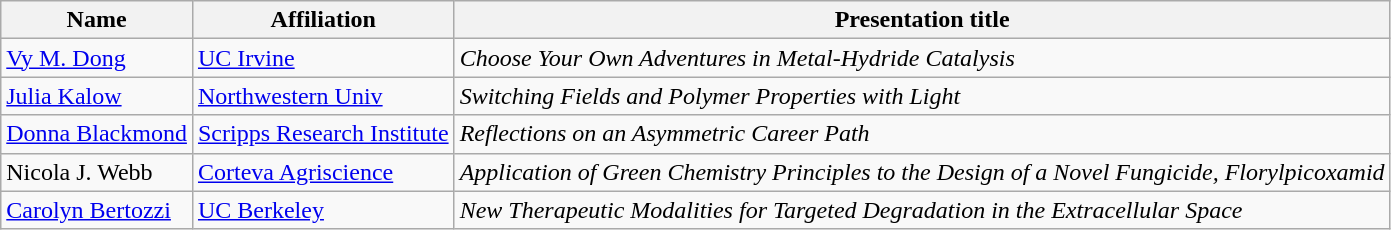<table class="wikitable">
<tr>
<th>Name</th>
<th>Affiliation</th>
<th>Presentation title</th>
</tr>
<tr>
<td><a href='#'>Vy M. Dong</a></td>
<td><a href='#'>UC Irvine</a></td>
<td><em>Choose Your Own Adventures in Metal-Hydride Catalysis</em></td>
</tr>
<tr>
<td><a href='#'>Julia Kalow</a></td>
<td><a href='#'>Northwestern Univ</a></td>
<td><em>Switching Fields and Polymer Properties with Light</em></td>
</tr>
<tr>
<td><a href='#'>Donna Blackmond</a></td>
<td><a href='#'>Scripps Research Institute</a></td>
<td><em>Reflections on an Asymmetric Career Path</em></td>
</tr>
<tr>
<td>Nicola J. Webb</td>
<td><a href='#'>Corteva Agriscience</a></td>
<td><em>Application of Green Chemistry Principles to the Design of a Novel Fungicide, Florylpicoxamid</em></td>
</tr>
<tr>
<td><a href='#'>Carolyn Bertozzi</a></td>
<td><a href='#'>UC Berkeley</a></td>
<td><em>New Therapeutic Modalities for Targeted Degradation in the Extracellular Space</em></td>
</tr>
</table>
